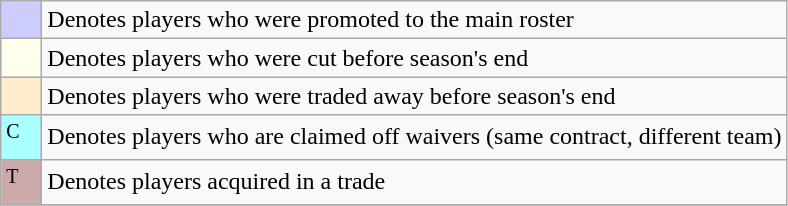<table class="wikitable">
<tr>
<td style="width:20px; background:#ccf;"></td>
<td>Denotes players who were promoted to the main roster</td>
</tr>
<tr>
<td style="width:20px; background:#ffe;"></td>
<td>Denotes players who were cut before season's end</td>
</tr>
<tr>
<td style="width:20px; background:#fec;"></td>
<td>Denotes players who were traded away before season's end</td>
</tr>
<tr>
<td style="width:20px; background:#aff;"><sup>C</sup></td>
<td>Denotes players who are claimed off waivers (same contract, different team)</td>
</tr>
<tr>
<td style="width:20px; background:#caa;"><sup>T</sup></td>
<td>Denotes players acquired in a trade</td>
</tr>
<tr>
</tr>
</table>
